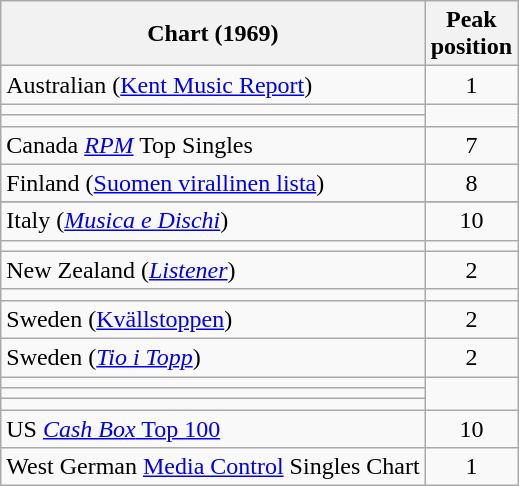<table class="wikitable sortable">
<tr>
<th>Chart (1969)</th>
<th>Peak<br>position</th>
</tr>
<tr>
<td>Australian (<a href='#'>Kent Music Report</a>)</td>
<td align="center">1</td>
</tr>
<tr>
<td></td>
</tr>
<tr>
<td></td>
</tr>
<tr>
<td>Canada <em><a href='#'>RPM</a></em> Top Singles</td>
<td style="text-align:center;">7</td>
</tr>
<tr>
<td>Finland (<a href='#'>Suomen virallinen lista</a>)</td>
<td align="center">8</td>
</tr>
<tr>
</tr>
<tr>
<td>Italy (<em><a href='#'>Musica e Dischi</a></em>)</td>
<td align="center">10</td>
</tr>
<tr>
<td></td>
</tr>
<tr>
<td>New Zealand (<em><a href='#'>Listener</a></em>)</td>
<td style="text-align:center;">2</td>
</tr>
<tr>
<td></td>
</tr>
<tr>
<td>Sweden (<a href='#'>Kvällstoppen</a>)</td>
<td style="text-align:center;">2</td>
</tr>
<tr>
<td>Sweden (<em><a href='#'>Tio i Topp</a></em>)</td>
<td style="text-align:center;">2</td>
</tr>
<tr>
<td></td>
</tr>
<tr>
<td></td>
</tr>
<tr>
<td></td>
</tr>
<tr>
<td>US <a href='#'><em>Cash Box</em> Top 100</a></td>
<td align="center">10</td>
</tr>
<tr>
<td>West German <a href='#'>Media Control</a> Singles Chart</td>
<td align="center">1</td>
</tr>
</table>
